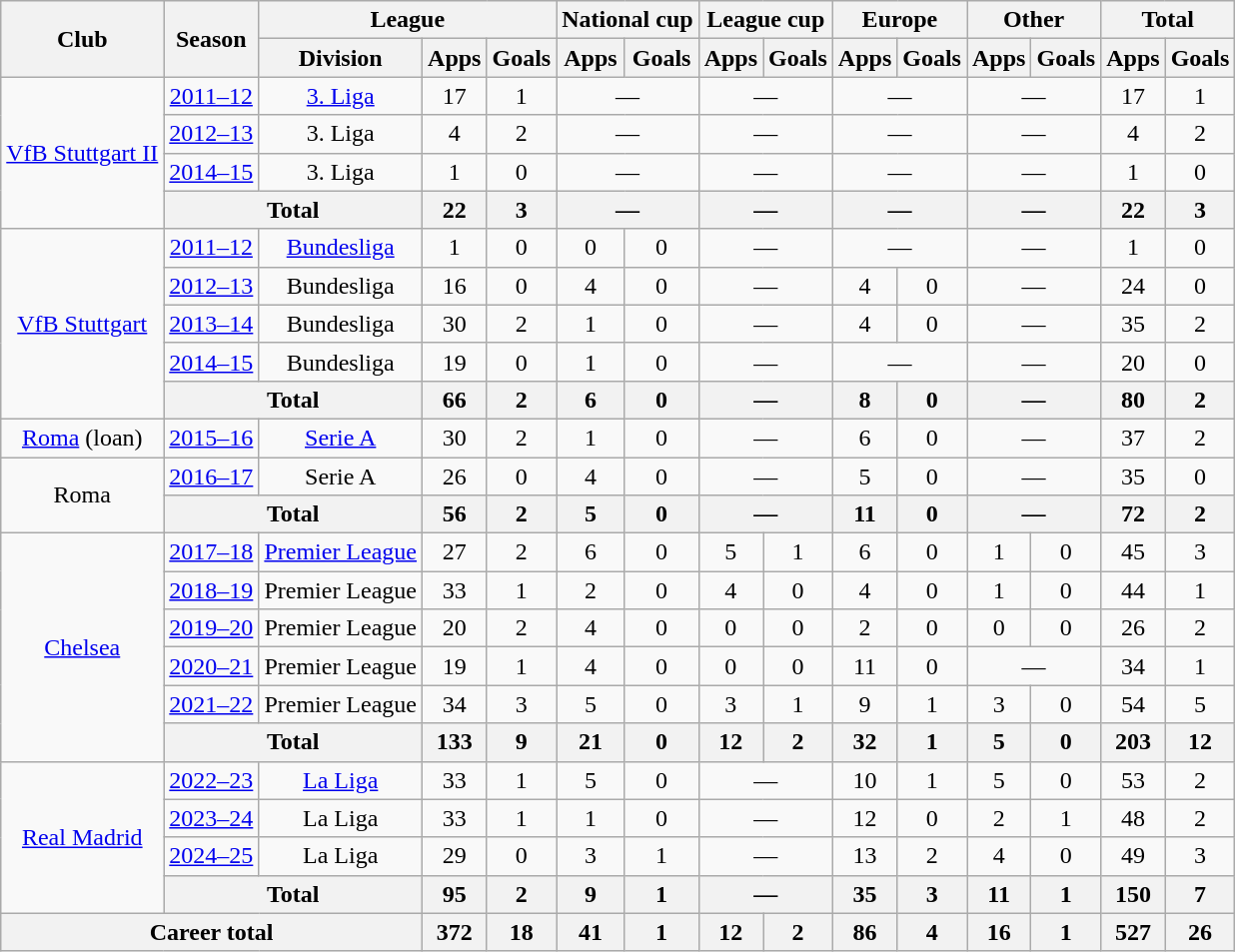<table class="wikitable" style="text-align: center;">
<tr>
<th rowspan="2">Club</th>
<th rowspan="2">Season</th>
<th colspan="3">League</th>
<th colspan="2">National cup</th>
<th colspan="2">League cup</th>
<th colspan="2">Europe</th>
<th colspan="2">Other</th>
<th colspan="2">Total</th>
</tr>
<tr>
<th>Division</th>
<th>Apps</th>
<th>Goals</th>
<th>Apps</th>
<th>Goals</th>
<th>Apps</th>
<th>Goals</th>
<th>Apps</th>
<th>Goals</th>
<th>Apps</th>
<th>Goals</th>
<th>Apps</th>
<th>Goals</th>
</tr>
<tr>
<td rowspan="4"><a href='#'>VfB Stuttgart II</a></td>
<td><a href='#'>2011–12</a></td>
<td><a href='#'>3. Liga</a></td>
<td>17</td>
<td>1</td>
<td colspan="2">—</td>
<td colspan="2">—</td>
<td colspan="2">—</td>
<td colspan="2">—</td>
<td>17</td>
<td>1</td>
</tr>
<tr>
<td><a href='#'>2012–13</a></td>
<td>3. Liga</td>
<td>4</td>
<td>2</td>
<td colspan="2">—</td>
<td colspan="2">—</td>
<td colspan="2">—</td>
<td colspan="2">—</td>
<td>4</td>
<td>2</td>
</tr>
<tr>
<td><a href='#'>2014–15</a></td>
<td>3. Liga</td>
<td>1</td>
<td>0</td>
<td colspan="2">—</td>
<td colspan="2">—</td>
<td colspan="2">—</td>
<td colspan="2">—</td>
<td>1</td>
<td>0</td>
</tr>
<tr>
<th colspan="2">Total</th>
<th>22</th>
<th>3</th>
<th colspan="2">—</th>
<th colspan="2">—</th>
<th colspan="2">—</th>
<th colspan="2">—</th>
<th>22</th>
<th>3</th>
</tr>
<tr>
<td rowspan="5"><a href='#'>VfB Stuttgart</a></td>
<td><a href='#'>2011–12</a></td>
<td><a href='#'>Bundesliga</a></td>
<td>1</td>
<td>0</td>
<td>0</td>
<td>0</td>
<td colspan="2">—</td>
<td colspan="2">—</td>
<td colspan="2">—</td>
<td>1</td>
<td>0</td>
</tr>
<tr>
<td><a href='#'>2012–13</a></td>
<td>Bundesliga</td>
<td>16</td>
<td>0</td>
<td>4</td>
<td>0</td>
<td colspan="2">—</td>
<td>4</td>
<td>0</td>
<td colspan="2">—</td>
<td>24</td>
<td>0</td>
</tr>
<tr>
<td><a href='#'>2013–14</a></td>
<td>Bundesliga</td>
<td>30</td>
<td>2</td>
<td>1</td>
<td>0</td>
<td colspan="2">—</td>
<td>4</td>
<td>0</td>
<td colspan="2">—</td>
<td>35</td>
<td>2</td>
</tr>
<tr>
<td><a href='#'>2014–15</a></td>
<td>Bundesliga</td>
<td>19</td>
<td>0</td>
<td>1</td>
<td>0</td>
<td colspan="2">—</td>
<td colspan="2">—</td>
<td colspan="2">—</td>
<td>20</td>
<td>0</td>
</tr>
<tr>
<th colspan="2">Total</th>
<th>66</th>
<th>2</th>
<th>6</th>
<th>0</th>
<th colspan="2">—</th>
<th>8</th>
<th>0</th>
<th colspan="2">—</th>
<th>80</th>
<th>2</th>
</tr>
<tr>
<td><a href='#'>Roma</a> (loan)</td>
<td><a href='#'>2015–16</a></td>
<td><a href='#'>Serie A</a></td>
<td>30</td>
<td>2</td>
<td>1</td>
<td>0</td>
<td colspan="2">—</td>
<td>6</td>
<td>0</td>
<td colspan="2">—</td>
<td>37</td>
<td>2</td>
</tr>
<tr>
<td rowspan="2">Roma</td>
<td><a href='#'>2016–17</a></td>
<td>Serie A</td>
<td>26</td>
<td>0</td>
<td>4</td>
<td>0</td>
<td colspan="2">—</td>
<td>5</td>
<td>0</td>
<td colspan="2">—</td>
<td>35</td>
<td>0</td>
</tr>
<tr>
<th colspan="2">Total</th>
<th>56</th>
<th>2</th>
<th>5</th>
<th>0</th>
<th colspan="2">—</th>
<th>11</th>
<th>0</th>
<th colspan="2">—</th>
<th>72</th>
<th>2</th>
</tr>
<tr>
<td rowspan="6"><a href='#'>Chelsea</a></td>
<td><a href='#'>2017–18</a></td>
<td><a href='#'>Premier League</a></td>
<td>27</td>
<td>2</td>
<td>6</td>
<td>0</td>
<td>5</td>
<td>1</td>
<td>6</td>
<td>0</td>
<td>1</td>
<td>0</td>
<td>45</td>
<td>3</td>
</tr>
<tr>
<td><a href='#'>2018–19</a></td>
<td>Premier League</td>
<td>33</td>
<td>1</td>
<td>2</td>
<td>0</td>
<td>4</td>
<td>0</td>
<td>4</td>
<td>0</td>
<td>1</td>
<td>0</td>
<td>44</td>
<td>1</td>
</tr>
<tr>
<td><a href='#'>2019–20</a></td>
<td>Premier League</td>
<td>20</td>
<td>2</td>
<td>4</td>
<td>0</td>
<td>0</td>
<td>0</td>
<td>2</td>
<td>0</td>
<td>0</td>
<td>0</td>
<td>26</td>
<td>2</td>
</tr>
<tr>
<td><a href='#'>2020–21</a></td>
<td>Premier League</td>
<td>19</td>
<td>1</td>
<td>4</td>
<td>0</td>
<td>0</td>
<td>0</td>
<td>11</td>
<td>0</td>
<td colspan="2">—</td>
<td>34</td>
<td>1</td>
</tr>
<tr>
<td><a href='#'>2021–22</a></td>
<td>Premier League</td>
<td>34</td>
<td>3</td>
<td>5</td>
<td>0</td>
<td>3</td>
<td>1</td>
<td>9</td>
<td>1</td>
<td>3</td>
<td>0</td>
<td>54</td>
<td>5</td>
</tr>
<tr>
<th colspan="2">Total</th>
<th>133</th>
<th>9</th>
<th>21</th>
<th>0</th>
<th>12</th>
<th>2</th>
<th>32</th>
<th>1</th>
<th>5</th>
<th>0</th>
<th>203</th>
<th>12</th>
</tr>
<tr>
<td rowspan="4"><a href='#'>Real Madrid</a></td>
<td><a href='#'>2022–23</a></td>
<td><a href='#'>La Liga</a></td>
<td>33</td>
<td>1</td>
<td>5</td>
<td>0</td>
<td colspan="2">—</td>
<td>10</td>
<td>1</td>
<td>5</td>
<td>0</td>
<td>53</td>
<td>2</td>
</tr>
<tr>
<td><a href='#'>2023–24</a></td>
<td>La Liga</td>
<td>33</td>
<td>1</td>
<td>1</td>
<td>0</td>
<td colspan="2">—</td>
<td>12</td>
<td>0</td>
<td>2</td>
<td>1</td>
<td>48</td>
<td>2</td>
</tr>
<tr>
<td><a href='#'>2024–25</a></td>
<td>La Liga</td>
<td>29</td>
<td>0</td>
<td>3</td>
<td>1</td>
<td colspan="2">—</td>
<td>13</td>
<td>2</td>
<td>4</td>
<td>0</td>
<td>49</td>
<td>3</td>
</tr>
<tr>
<th colspan="2">Total</th>
<th>95</th>
<th>2</th>
<th>9</th>
<th>1</th>
<th colspan="2">—</th>
<th>35</th>
<th>3</th>
<th>11</th>
<th>1</th>
<th>150</th>
<th>7</th>
</tr>
<tr>
<th colspan="3">Career total</th>
<th>372</th>
<th>18</th>
<th>41</th>
<th>1</th>
<th>12</th>
<th>2</th>
<th>86</th>
<th>4</th>
<th>16</th>
<th>1</th>
<th>527</th>
<th>26</th>
</tr>
</table>
